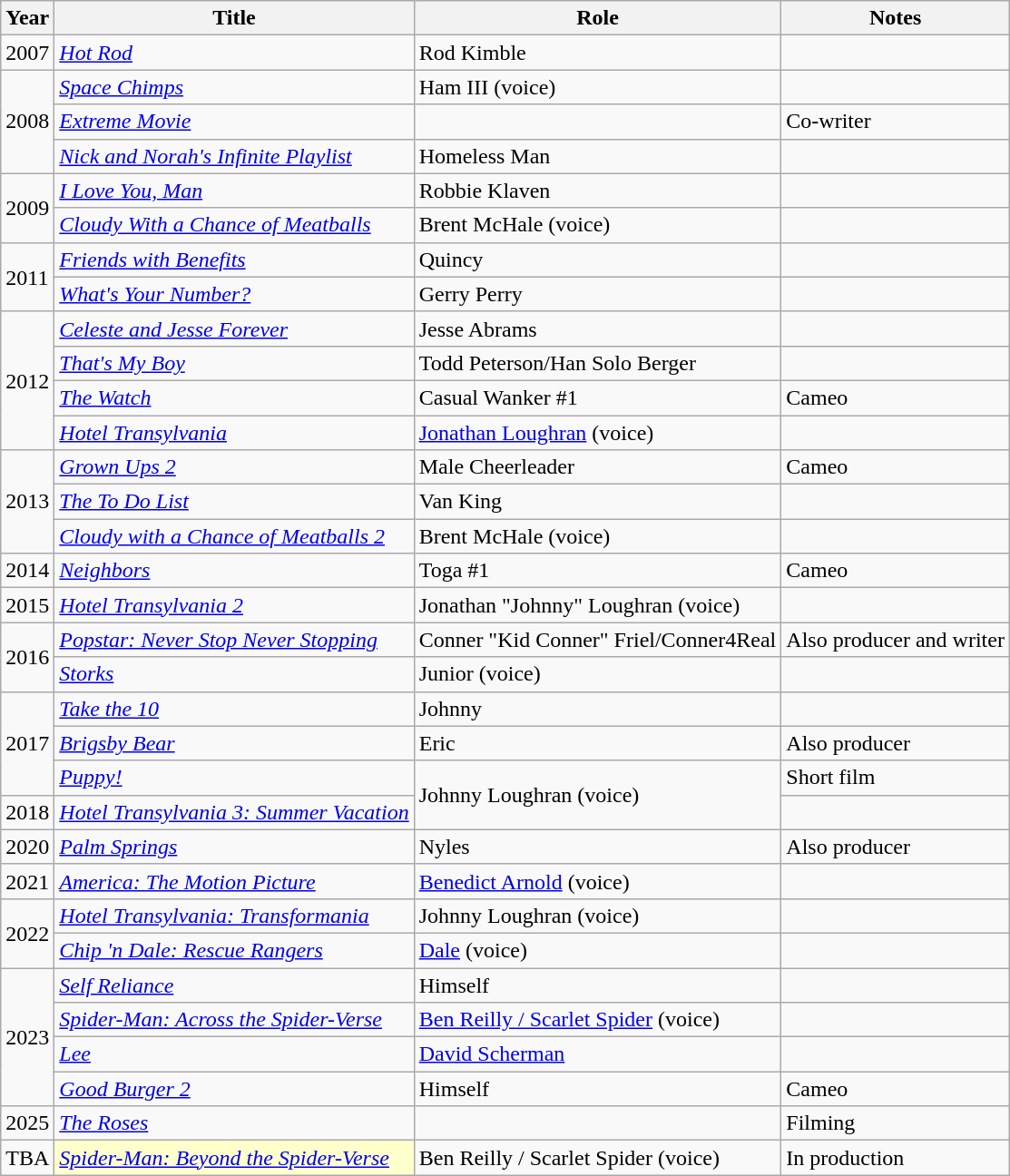<table class="wikitable sortable">
<tr>
<th>Year</th>
<th>Title</th>
<th>Role</th>
<th>Notes</th>
</tr>
<tr>
<td>2007</td>
<td><em><a href='#'>Hot Rod</a></em></td>
<td>Rod Kimble</td>
<td></td>
</tr>
<tr>
<td rowspan="3">2008</td>
<td><em><a href='#'>Space Chimps</a></em></td>
<td>Ham III (voice)</td>
<td></td>
</tr>
<tr>
<td><em><a href='#'>Extreme Movie</a></em></td>
<td></td>
<td>Co-writer</td>
</tr>
<tr>
<td><em><a href='#'>Nick and Norah's Infinite Playlist</a></em></td>
<td>Homeless Man</td>
<td></td>
</tr>
<tr>
<td rowspan="2">2009</td>
<td><em><a href='#'>I Love You, Man</a></em></td>
<td>Robbie Klaven</td>
<td></td>
</tr>
<tr>
<td><em><a href='#'>Cloudy With a Chance of Meatballs</a></em></td>
<td>Brent McHale (voice)</td>
<td></td>
</tr>
<tr>
<td rowspan="2">2011</td>
<td><em><a href='#'>Friends with Benefits</a></em></td>
<td>Quincy</td>
<td></td>
</tr>
<tr>
<td><em><a href='#'>What's Your Number?</a></em></td>
<td>Gerry Perry</td>
<td></td>
</tr>
<tr>
<td rowspan="4">2012</td>
<td><em><a href='#'>Celeste and Jesse Forever</a></em></td>
<td>Jesse Abrams</td>
<td></td>
</tr>
<tr>
<td><em><a href='#'>That's My Boy</a></em></td>
<td>Todd Peterson/Han Solo Berger</td>
<td></td>
</tr>
<tr>
<td><em><a href='#'>The Watch</a></em></td>
<td>Casual Wanker #1</td>
<td>Cameo</td>
</tr>
<tr>
<td><em><a href='#'>Hotel Transylvania</a></em></td>
<td><a href='#'>Jonathan Loughran</a> (voice)</td>
<td></td>
</tr>
<tr>
<td rowspan="3">2013</td>
<td><em><a href='#'>Grown Ups 2</a></em></td>
<td>Male Cheerleader</td>
<td>Cameo</td>
</tr>
<tr>
<td><em><a href='#'>The To Do List</a></em></td>
<td>Van King</td>
<td></td>
</tr>
<tr>
<td><em><a href='#'>Cloudy with a Chance of Meatballs 2</a></em></td>
<td>Brent McHale (voice)</td>
<td></td>
</tr>
<tr>
<td>2014</td>
<td><em><a href='#'>Neighbors</a></em></td>
<td>Toga #1</td>
<td>Cameo</td>
</tr>
<tr>
<td>2015</td>
<td><em><a href='#'>Hotel Transylvania 2</a></em></td>
<td>Jonathan "Johnny" Loughran (voice)</td>
<td></td>
</tr>
<tr>
<td rowspan="2">2016</td>
<td><em><a href='#'>Popstar: Never Stop Never Stopping</a></em></td>
<td>Conner "Kid Conner" Friel/Conner4Real</td>
<td>Also producer and writer</td>
</tr>
<tr>
<td><em><a href='#'>Storks</a></em></td>
<td>Junior (voice)</td>
<td></td>
</tr>
<tr>
<td rowspan="3">2017</td>
<td><em><a href='#'>Take the 10</a></em></td>
<td>Johnny</td>
<td></td>
</tr>
<tr>
<td><em><a href='#'>Brigsby Bear</a></em></td>
<td>Eric</td>
<td>Also producer</td>
</tr>
<tr>
<td><em><a href='#'>Puppy!</a></em></td>
<td rowspan="2">Johnny Loughran (voice)</td>
<td>Short film</td>
</tr>
<tr>
<td>2018</td>
<td><em><a href='#'>Hotel Transylvania 3: Summer Vacation</a></em></td>
<td></td>
</tr>
<tr>
<td>2020</td>
<td><em><a href='#'>Palm Springs</a></em></td>
<td>Nyles</td>
<td>Also producer</td>
</tr>
<tr>
<td>2021</td>
<td><em><a href='#'>America: The Motion Picture</a></em></td>
<td><a href='#'>Benedict Arnold</a> (voice)</td>
<td></td>
</tr>
<tr>
<td rowspan="2">2022</td>
<td><em><a href='#'>Hotel Transylvania: Transformania</a></em></td>
<td>Johnny Loughran (voice)</td>
<td></td>
</tr>
<tr>
<td><em><a href='#'>Chip 'n Dale: Rescue Rangers</a></em></td>
<td><a href='#'>Dale</a> (voice)</td>
<td></td>
</tr>
<tr>
<td rowspan="4">2023</td>
<td><em><a href='#'>Self Reliance</a></em></td>
<td>Himself</td>
<td></td>
</tr>
<tr>
<td><em><a href='#'>Spider-Man: Across the Spider-Verse</a></em></td>
<td><a href='#'>Ben Reilly / Scarlet Spider</a> (voice)</td>
<td></td>
</tr>
<tr>
<td><em><a href='#'>Lee</a></em></td>
<td><a href='#'>David Scherman</a></td>
<td></td>
</tr>
<tr>
<td><em><a href='#'>Good Burger 2</a></em></td>
<td>Himself</td>
<td>Cameo</td>
</tr>
<tr>
<td>2025</td>
<td><em><a href='#'>The Roses</a></em></td>
<td></td>
<td>Filming</td>
</tr>
<tr>
<td rowspan="3">TBA</td>
<td style="background:#FFFFCC;"><em><a href='#'>Spider-Man: Beyond the Spider-Verse</a></em> </td>
<td>Ben Reilly / Scarlet Spider (voice)</td>
<td>In production</td>
</tr>
</table>
